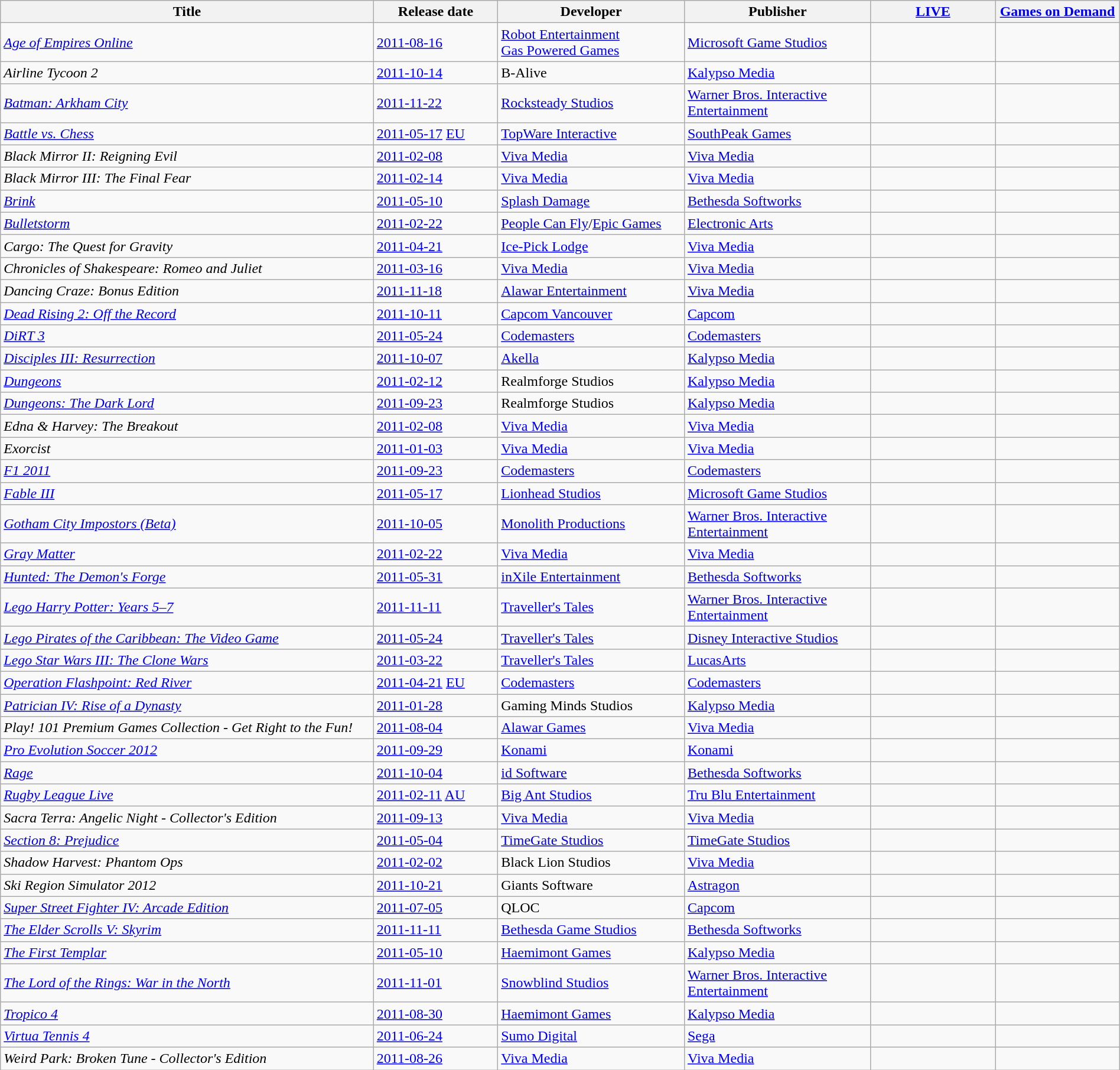<table class="wikitable sortable" style="width:100%;">
<tr>
<th width=30%>Title</th>
<th width=10%>Release date</th>
<th width=15%>Developer</th>
<th width=15%>Publisher</th>
<th width=10%><a href='#'>LIVE</a></th>
<th width=10%><a href='#'>Games on Demand</a></th>
</tr>
<tr>
<td><em><a href='#'>Age of Empires Online</a></em></td>
<td><a href='#'>2011-08-16</a></td>
<td><a href='#'>Robot Entertainment</a><br><a href='#'>Gas Powered Games</a></td>
<td><a href='#'>Microsoft Game Studios</a></td>
<td style="text-align:center;"></td>
<td style="text-align:center;"></td>
</tr>
<tr>
<td><em>Airline Tycoon 2</em></td>
<td><a href='#'>2011-10-14</a></td>
<td>B-Alive</td>
<td><a href='#'>Kalypso Media</a></td>
<td style="text-align:center;"></td>
<td style="text-align:center;"></td>
</tr>
<tr>
<td><em><a href='#'>Batman: Arkham City</a></em></td>
<td><a href='#'>2011-11-22</a></td>
<td><a href='#'>Rocksteady Studios</a></td>
<td><a href='#'>Warner Bros. Interactive Entertainment</a></td>
<td style="text-align:center;"></td>
<td style="text-align:center;"></td>
</tr>
<tr>
<td><em><a href='#'>Battle vs. Chess</a></em></td>
<td><a href='#'>2011-05-17</a> <a href='#'>EU</a></td>
<td><a href='#'>TopWare Interactive</a></td>
<td><a href='#'>SouthPeak Games</a></td>
<td style="text-align:center;"></td>
<td style="text-align:center;"></td>
</tr>
<tr>
<td><em>Black Mirror II: Reigning Evil</em></td>
<td><a href='#'>2011-02-08</a></td>
<td><a href='#'>Viva Media</a></td>
<td><a href='#'>Viva Media</a></td>
<td style="text-align:center;"></td>
<td style="text-align:center;"></td>
</tr>
<tr>
<td><em>Black Mirror III: The Final Fear</em></td>
<td><a href='#'>2011-02-14</a></td>
<td><a href='#'>Viva Media</a></td>
<td><a href='#'>Viva Media</a></td>
<td style="text-align:center;"></td>
<td style="text-align:center;"></td>
</tr>
<tr>
<td><em><a href='#'>Brink</a></em></td>
<td><a href='#'>2011-05-10</a></td>
<td><a href='#'>Splash Damage</a></td>
<td><a href='#'>Bethesda Softworks</a></td>
<td style="text-align:center;"></td>
<td style="text-align:center;"></td>
</tr>
<tr>
<td><em><a href='#'>Bulletstorm</a></em></td>
<td><a href='#'>2011-02-22</a></td>
<td><a href='#'>People Can Fly</a>/<a href='#'>Epic Games</a></td>
<td><a href='#'>Electronic Arts</a></td>
<td style="text-align:center;"></td>
<td style="text-align:center;"></td>
</tr>
<tr>
<td><em>Cargo: The Quest for Gravity</em></td>
<td><a href='#'>2011-04-21</a></td>
<td><a href='#'>Ice-Pick Lodge</a></td>
<td><a href='#'>Viva Media</a></td>
<td style="text-align:center;"></td>
<td style="text-align:center;"></td>
</tr>
<tr>
<td><em>Chronicles of Shakespeare: Romeo and Juliet</em></td>
<td><a href='#'>2011-03-16</a></td>
<td><a href='#'>Viva Media</a></td>
<td><a href='#'>Viva Media</a></td>
<td style="text-align:center;"></td>
<td style="text-align:center;"></td>
</tr>
<tr>
<td><em>Dancing Craze: Bonus Edition</em></td>
<td><a href='#'>2011-11-18</a></td>
<td><a href='#'>Alawar Entertainment</a></td>
<td><a href='#'>Viva Media</a></td>
<td style="text-align:center;"></td>
<td style="text-align:center;"></td>
</tr>
<tr>
<td><em><a href='#'>Dead Rising 2: Off the Record</a></em></td>
<td><a href='#'>2011-10-11</a></td>
<td><a href='#'>Capcom Vancouver</a></td>
<td><a href='#'>Capcom</a></td>
<td style="text-align:center;"></td>
<td style="text-align:center;"></td>
</tr>
<tr>
<td><em><a href='#'>DiRT 3</a></em></td>
<td><a href='#'>2011-05-24</a></td>
<td><a href='#'>Codemasters</a></td>
<td><a href='#'>Codemasters</a></td>
<td style="text-align:center;"></td>
<td style="text-align:center;"></td>
</tr>
<tr>
<td><em><a href='#'>Disciples III: Resurrection</a></em></td>
<td><a href='#'>2011-10-07</a></td>
<td><a href='#'>Akella</a></td>
<td><a href='#'>Kalypso Media</a></td>
<td style="text-align:center;"></td>
<td style="text-align:center;"></td>
</tr>
<tr>
<td><em><a href='#'>Dungeons</a></em></td>
<td><a href='#'>2011-02-12</a></td>
<td>Realmforge Studios</td>
<td><a href='#'>Kalypso Media</a></td>
<td style="text-align:center;"></td>
<td style="text-align:center;"></td>
</tr>
<tr>
<td><em><a href='#'>Dungeons: The Dark Lord</a></em></td>
<td><a href='#'>2011-09-23</a></td>
<td>Realmforge Studios</td>
<td><a href='#'>Kalypso Media</a></td>
<td style="text-align:center;"></td>
<td style="text-align:center;"></td>
</tr>
<tr>
<td><em>Edna & Harvey: The Breakout</em></td>
<td><a href='#'>2011-02-08</a></td>
<td><a href='#'>Viva Media</a></td>
<td><a href='#'>Viva Media</a></td>
<td style="text-align:center;"></td>
<td style="text-align:center;"></td>
</tr>
<tr>
<td><em>Exorcist</em></td>
<td><a href='#'>2011-01-03</a></td>
<td><a href='#'>Viva Media</a></td>
<td><a href='#'>Viva Media</a></td>
<td style="text-align:center;"></td>
<td style="text-align:center;"></td>
</tr>
<tr>
<td><em><a href='#'>F1 2011</a></em></td>
<td><a href='#'>2011-09-23</a></td>
<td><a href='#'>Codemasters</a></td>
<td><a href='#'>Codemasters</a></td>
<td style="text-align:center;"></td>
<td style="text-align:center;"></td>
</tr>
<tr>
<td><em><a href='#'>Fable III</a></em></td>
<td><a href='#'>2011-05-17</a></td>
<td><a href='#'>Lionhead Studios</a></td>
<td><a href='#'>Microsoft Game Studios</a></td>
<td style="text-align:center;"></td>
<td style="text-align:center;"></td>
</tr>
<tr>
<td><em><a href='#'>Gotham City Impostors (Beta)</a></em></td>
<td><a href='#'>2011-10-05</a></td>
<td><a href='#'>Monolith Productions</a></td>
<td><a href='#'>Warner Bros. Interactive Entertainment</a></td>
<td style="text-align:center;"></td>
<td style="text-align:center;"></td>
</tr>
<tr>
<td><em><a href='#'>Gray Matter</a></em></td>
<td><a href='#'>2011-02-22</a></td>
<td><a href='#'>Viva Media</a></td>
<td><a href='#'>Viva Media</a></td>
<td style="text-align:center;"></td>
<td style="text-align:center;"></td>
</tr>
<tr>
<td><em><a href='#'>Hunted: The Demon's Forge</a></em></td>
<td><a href='#'>2011-05-31</a></td>
<td><a href='#'>inXile Entertainment</a></td>
<td><a href='#'>Bethesda Softworks</a></td>
<td style="text-align:center;"></td>
<td style="text-align:center;"></td>
</tr>
<tr>
<td><em><a href='#'>Lego Harry Potter: Years 5–7</a></em></td>
<td><a href='#'>2011-11-11</a></td>
<td><a href='#'>Traveller's Tales</a></td>
<td><a href='#'>Warner Bros. Interactive Entertainment</a></td>
<td style="text-align:center;"></td>
<td style="text-align:center;"></td>
</tr>
<tr>
<td><em><a href='#'>Lego Pirates of the Caribbean: The Video Game</a></em></td>
<td><a href='#'>2011-05-24</a></td>
<td><a href='#'>Traveller's Tales</a></td>
<td><a href='#'>Disney Interactive Studios</a></td>
<td style="text-align:center;"></td>
<td style="text-align:center;"></td>
</tr>
<tr>
<td><em><a href='#'>Lego Star Wars III: The Clone Wars</a></em></td>
<td><a href='#'>2011-03-22</a></td>
<td><a href='#'>Traveller's Tales</a></td>
<td><a href='#'>LucasArts</a></td>
<td style="text-align:center;"></td>
<td style="text-align:center;"></td>
</tr>
<tr>
<td><em><a href='#'>Operation Flashpoint: Red River</a></em></td>
<td><a href='#'>2011-04-21</a> <a href='#'>EU</a></td>
<td><a href='#'>Codemasters</a></td>
<td><a href='#'>Codemasters</a></td>
<td style="text-align:center;"></td>
<td style="text-align:center;"></td>
</tr>
<tr>
<td><em><a href='#'>Patrician IV: Rise of a Dynasty</a></em></td>
<td><a href='#'>2011-01-28</a></td>
<td>Gaming Minds Studios</td>
<td><a href='#'>Kalypso Media</a></td>
<td style="text-align:center;"></td>
<td style="text-align:center;"></td>
</tr>
<tr>
<td><em>Play! 101 Premium Games Collection - Get Right to the Fun!</em></td>
<td><a href='#'>2011-08-04</a></td>
<td><a href='#'>Alawar Games</a></td>
<td><a href='#'>Viva Media</a></td>
<td style="text-align:center;"></td>
<td style="text-align:center;"></td>
</tr>
<tr>
<td><em><a href='#'>Pro Evolution Soccer 2012</a></em></td>
<td><a href='#'>2011-09-29</a></td>
<td><a href='#'>Konami</a></td>
<td><a href='#'>Konami</a></td>
<td style="text-align:center;"></td>
<td style="text-align:center;"></td>
</tr>
<tr>
<td><em><a href='#'>Rage</a></em></td>
<td><a href='#'>2011-10-04</a></td>
<td><a href='#'>id Software</a></td>
<td><a href='#'>Bethesda Softworks</a></td>
<td style="text-align:center;"></td>
<td style="text-align:center;"></td>
</tr>
<tr>
<td><em><a href='#'>Rugby League Live</a></em></td>
<td><a href='#'>2011-02-11</a> <a href='#'>AU</a></td>
<td><a href='#'>Big Ant Studios</a></td>
<td><a href='#'>Tru Blu Entertainment</a></td>
<td style="text-align:center;"></td>
<td style="text-align:center;"></td>
</tr>
<tr>
<td><em>Sacra Terra: Angelic Night - Collector's Edition</em></td>
<td><a href='#'>2011-09-13</a></td>
<td><a href='#'>Viva Media</a></td>
<td><a href='#'>Viva Media</a></td>
<td style="text-align:center;"></td>
<td style="text-align:center;"></td>
</tr>
<tr>
<td><em><a href='#'>Section 8: Prejudice</a></em></td>
<td><a href='#'>2011-05-04</a></td>
<td><a href='#'>TimeGate Studios</a></td>
<td><a href='#'>TimeGate Studios</a></td>
<td style="text-align:center;"></td>
<td style="text-align:center;"></td>
</tr>
<tr>
<td><em>Shadow Harvest: Phantom Ops</em></td>
<td><a href='#'>2011-02-02</a></td>
<td>Black Lion Studios</td>
<td><a href='#'>Viva Media</a></td>
<td style="text-align:center;"></td>
<td style="text-align:center;"></td>
</tr>
<tr>
<td><em>Ski Region Simulator 2012</em></td>
<td><a href='#'>2011-10-21</a></td>
<td>Giants Software</td>
<td><a href='#'>Astragon</a></td>
<td style="text-align:center;"></td>
<td style="text-align:center;"></td>
</tr>
<tr>
<td><em><a href='#'>Super Street Fighter IV: Arcade Edition</a></em></td>
<td><a href='#'>2011-07-05</a></td>
<td>QLOC</td>
<td><a href='#'>Capcom</a></td>
<td style="text-align:center;"></td>
<td style="text-align:center;"></td>
</tr>
<tr>
<td><em><a href='#'>The Elder Scrolls V: Skyrim</a></em></td>
<td><a href='#'>2011-11-11</a></td>
<td><a href='#'>Bethesda Game Studios</a></td>
<td><a href='#'>Bethesda Softworks</a></td>
<td style="text-align:center;"></td>
<td style="text-align:center;"></td>
</tr>
<tr>
<td><em><a href='#'>The First Templar</a></em></td>
<td><a href='#'>2011-05-10</a></td>
<td><a href='#'>Haemimont Games</a></td>
<td><a href='#'>Kalypso Media</a></td>
<td style="text-align:center;"></td>
<td style="text-align:center;"></td>
</tr>
<tr>
<td><em><a href='#'>The Lord of the Rings: War in the North</a></em></td>
<td><a href='#'>2011-11-01</a></td>
<td><a href='#'>Snowblind Studios</a></td>
<td><a href='#'>Warner Bros. Interactive Entertainment</a></td>
<td style="text-align:center;"></td>
<td style="text-align:center;"></td>
</tr>
<tr>
<td><em><a href='#'>Tropico 4</a></em></td>
<td><a href='#'>2011-08-30</a></td>
<td><a href='#'>Haemimont Games</a></td>
<td><a href='#'>Kalypso Media</a></td>
<td style="text-align:center;"></td>
<td style="text-align:center;"></td>
</tr>
<tr>
<td><em><a href='#'>Virtua Tennis 4</a></em></td>
<td><a href='#'>2011-06-24</a></td>
<td><a href='#'>Sumo Digital</a></td>
<td><a href='#'>Sega</a></td>
<td style="text-align:center;"></td>
<td style="text-align:center;"></td>
</tr>
<tr>
<td><em>Weird Park: Broken Tune - Collector's Edition</em></td>
<td><a href='#'>2011-08-26</a></td>
<td><a href='#'>Viva Media</a></td>
<td><a href='#'>Viva Media</a></td>
<td style="text-align:center;"></td>
<td style="text-align:center;"></td>
</tr>
</table>
